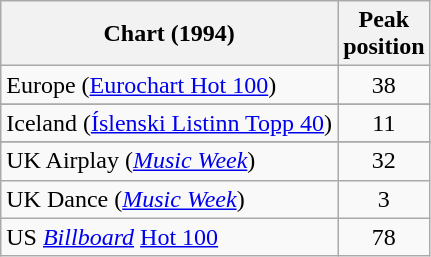<table class="wikitable sortable">
<tr>
<th>Chart (1994)</th>
<th>Peak<br>position</th>
</tr>
<tr>
<td>Europe (<a href='#'>Eurochart Hot 100</a>)</td>
<td align="center">38</td>
</tr>
<tr>
</tr>
<tr>
<td>Iceland (<a href='#'>Íslenski Listinn Topp 40</a>)</td>
<td align="center">11</td>
</tr>
<tr>
</tr>
<tr>
</tr>
<tr>
</tr>
<tr>
</tr>
<tr>
</tr>
<tr>
<td>UK Airplay (<em><a href='#'>Music Week</a></em>)</td>
<td align="center">32</td>
</tr>
<tr>
<td>UK Dance (<em><a href='#'>Music Week</a></em>)</td>
<td align="center">3</td>
</tr>
<tr>
<td>US <em><a href='#'>Billboard</a></em> <a href='#'>Hot 100</a></td>
<td align="center">78</td>
</tr>
</table>
